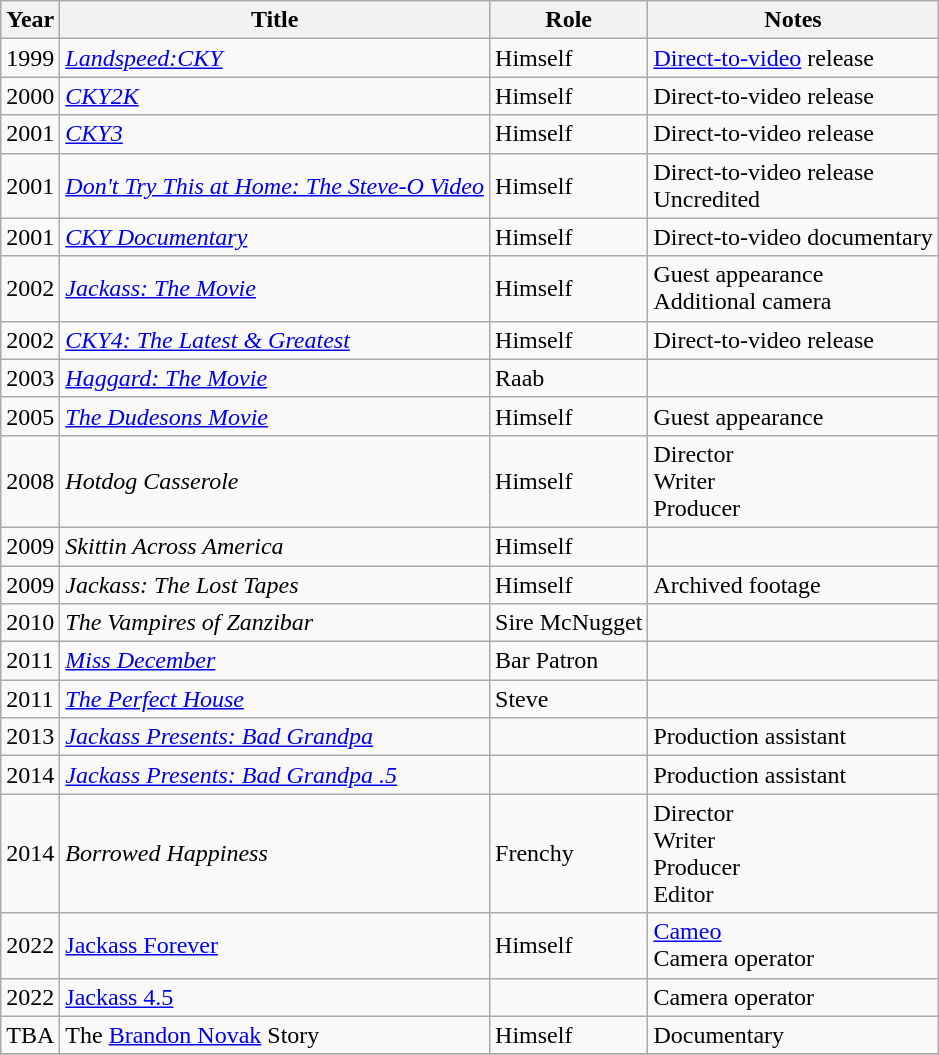<table class="wikitable sortable">
<tr>
<th>Year</th>
<th>Title</th>
<th>Role</th>
<th class="unsortable">Notes</th>
</tr>
<tr>
<td>1999</td>
<td><em><a href='#'>Landspeed:CKY</a></em></td>
<td>Himself</td>
<td><a href='#'>Direct-to-video</a> release</td>
</tr>
<tr>
<td>2000</td>
<td><em><a href='#'>CKY2K</a></em></td>
<td>Himself</td>
<td>Direct-to-video release</td>
</tr>
<tr>
<td>2001</td>
<td><em><a href='#'>CKY3</a></em></td>
<td>Himself</td>
<td>Direct-to-video release</td>
</tr>
<tr>
<td>2001</td>
<td><em><a href='#'>Don't Try This at Home: The Steve-O Video</a></em></td>
<td>Himself</td>
<td>Direct-to-video release<br>Uncredited</td>
</tr>
<tr>
<td>2001</td>
<td><em><a href='#'>CKY Documentary</a></em></td>
<td>Himself</td>
<td>Direct-to-video documentary</td>
</tr>
<tr>
<td>2002</td>
<td><em><a href='#'>Jackass: The Movie</a></em></td>
<td>Himself</td>
<td>Guest appearance<br>Additional camera</td>
</tr>
<tr>
<td>2002</td>
<td><em><a href='#'>CKY4: The Latest & Greatest</a></em></td>
<td>Himself</td>
<td>Direct-to-video release</td>
</tr>
<tr>
<td>2003</td>
<td><em><a href='#'>Haggard: The Movie</a></em></td>
<td>Raab</td>
<td></td>
</tr>
<tr>
<td>2005</td>
<td><em><a href='#'>The Dudesons Movie</a></em></td>
<td>Himself</td>
<td>Guest appearance</td>
</tr>
<tr>
<td>2008</td>
<td><em>Hotdog Casserole</em></td>
<td>Himself</td>
<td>Director<br>Writer<br>Producer</td>
</tr>
<tr>
<td>2009</td>
<td><em>Skittin Across America</em></td>
<td>Himself</td>
<td></td>
</tr>
<tr>
<td>2009</td>
<td><em>Jackass: The Lost Tapes</em></td>
<td>Himself</td>
<td>Archived footage</td>
</tr>
<tr>
<td>2010</td>
<td><em>The Vampires of Zanzibar</em></td>
<td>Sire McNugget</td>
<td></td>
</tr>
<tr>
<td>2011</td>
<td><em><a href='#'>Miss December</a></em></td>
<td>Bar Patron</td>
</tr>
<tr>
<td>2011</td>
<td><em><a href='#'>The Perfect House</a></em></td>
<td>Steve</td>
<td></td>
</tr>
<tr>
<td>2013</td>
<td><em><a href='#'>Jackass Presents: Bad Grandpa</a></em></td>
<td></td>
<td>Production assistant</td>
</tr>
<tr>
<td>2014</td>
<td><em><a href='#'>Jackass Presents: Bad Grandpa .5</a></em></td>
<td></td>
<td>Production assistant</td>
</tr>
<tr>
<td>2014</td>
<td><em>Borrowed Happiness</td>
<td>Frenchy</td>
<td>Director<br>Writer<br>Producer<br>Editor</td>
</tr>
<tr>
<td>2022</td>
<td></em><a href='#'>Jackass Forever</a><em></td>
<td>Himself</td>
<td><a href='#'>Cameo</a><br>Camera operator</td>
</tr>
<tr>
<td>2022</td>
<td></em><a href='#'>Jackass 4.5</a><em></td>
<td></td>
<td>Camera operator</td>
</tr>
<tr>
<td>TBA</td>
<td></em>The <a href='#'>Brandon Novak</a> Story<em></td>
<td>Himself</td>
<td>Documentary</td>
</tr>
<tr>
</tr>
</table>
